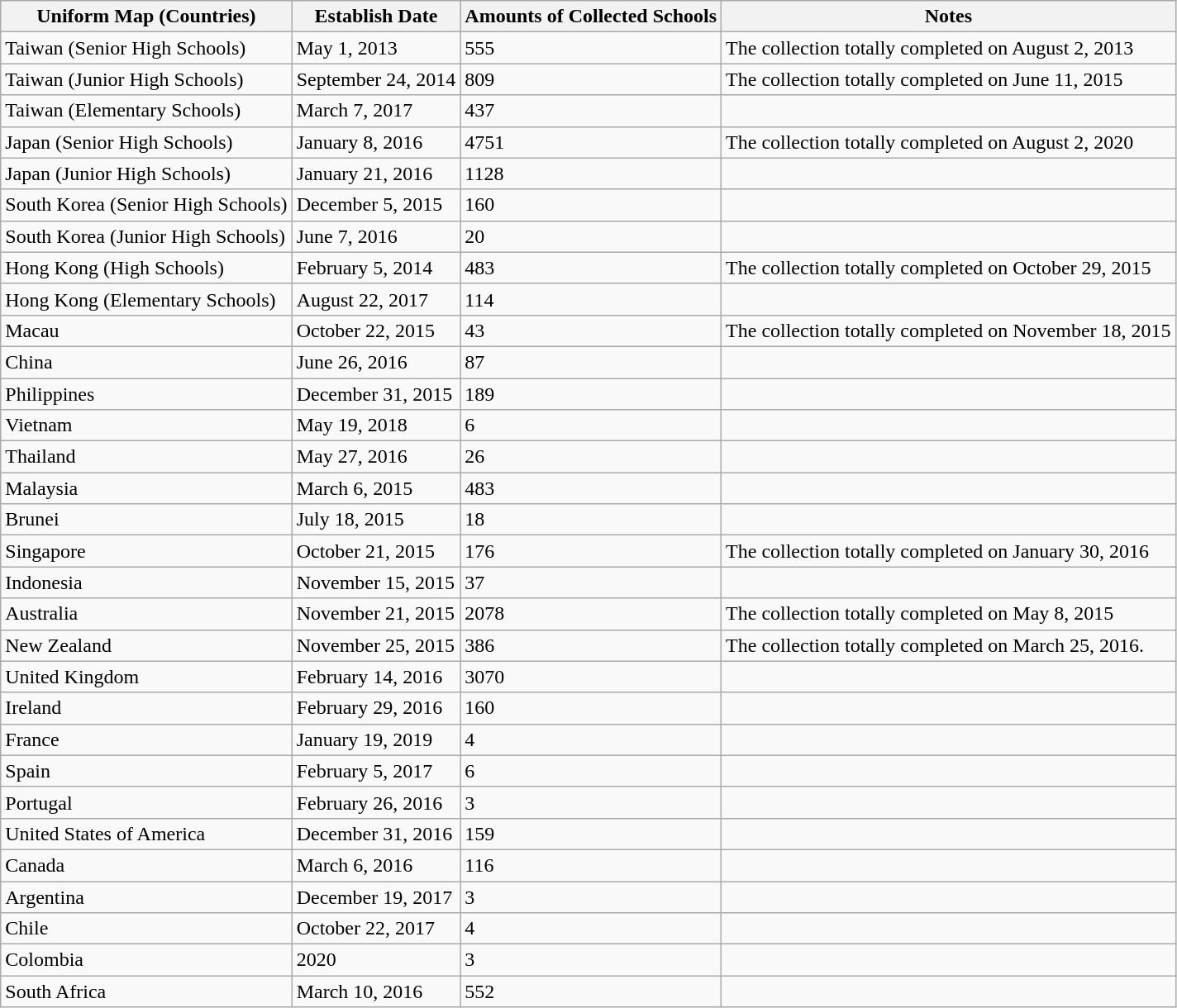<table class="wikitable sortable">
<tr>
<th>Uniform Map (Countries)</th>
<th>Establish Date</th>
<th>Amounts of Collected Schools</th>
<th>Notes</th>
</tr>
<tr>
<td>Taiwan (Senior High Schools)</td>
<td>May 1, 2013</td>
<td>555</td>
<td>The collection totally completed on August 2, 2013</td>
</tr>
<tr>
<td>Taiwan (Junior High Schools)</td>
<td>September 24, 2014</td>
<td>809</td>
<td>The collection totally completed on June 11, 2015</td>
</tr>
<tr>
<td>Taiwan (Elementary Schools)</td>
<td>March 7, 2017</td>
<td>437</td>
<td></td>
</tr>
<tr>
<td>Japan (Senior High Schools)</td>
<td>January 8, 2016</td>
<td>4751</td>
<td>The collection totally completed on August 2, 2020</td>
</tr>
<tr>
<td>Japan (Junior High Schools)</td>
<td>January 21, 2016</td>
<td>1128</td>
<td></td>
</tr>
<tr>
<td>South Korea (Senior High Schools)</td>
<td>December 5, 2015</td>
<td>160</td>
<td></td>
</tr>
<tr>
<td>South Korea (Junior High Schools)</td>
<td>June 7, 2016</td>
<td>20</td>
<td></td>
</tr>
<tr>
<td>Hong Kong (High Schools)</td>
<td>February 5, 2014</td>
<td>483</td>
<td>The collection totally completed on October 29, 2015</td>
</tr>
<tr>
<td>Hong Kong (Elementary Schools)</td>
<td>August 22, 2017</td>
<td>114</td>
<td></td>
</tr>
<tr>
<td>Macau</td>
<td>October 22, 2015</td>
<td>43</td>
<td>The collection totally completed on November 18, 2015</td>
</tr>
<tr>
<td>China</td>
<td>June 26, 2016</td>
<td>87</td>
<td></td>
</tr>
<tr>
<td>Philippines</td>
<td>December 31, 2015</td>
<td>189</td>
<td></td>
</tr>
<tr>
<td>Vietnam</td>
<td>May 19, 2018</td>
<td>6</td>
<td></td>
</tr>
<tr>
<td>Thailand</td>
<td>May 27, 2016</td>
<td>26</td>
<td></td>
</tr>
<tr>
<td>Malaysia</td>
<td>March 6, 2015</td>
<td>483</td>
<td></td>
</tr>
<tr>
<td>Brunei</td>
<td>July 18, 2015</td>
<td>18</td>
<td></td>
</tr>
<tr>
<td>Singapore</td>
<td>October 21, 2015</td>
<td>176</td>
<td>The collection totally completed on January 30, 2016</td>
</tr>
<tr>
<td>Indonesia</td>
<td>November 15, 2015</td>
<td>37</td>
<td></td>
</tr>
<tr>
<td>Australia</td>
<td>November 21, 2015</td>
<td>2078</td>
<td>The collection totally completed on May 8, 2015</td>
</tr>
<tr>
<td>New Zealand</td>
<td>November 25, 2015</td>
<td>386</td>
<td>The collection totally completed on March 25, 2016.</td>
</tr>
<tr>
<td>United Kingdom</td>
<td>February 14, 2016</td>
<td>3070</td>
<td></td>
</tr>
<tr>
<td>Ireland</td>
<td>February 29, 2016</td>
<td>160</td>
<td></td>
</tr>
<tr>
<td>France</td>
<td>January 19, 2019</td>
<td>4</td>
<td></td>
</tr>
<tr>
<td>Spain</td>
<td>February 5, 2017</td>
<td>6</td>
<td></td>
</tr>
<tr>
<td>Portugal</td>
<td>February 26, 2016</td>
<td>3</td>
<td></td>
</tr>
<tr>
<td>United States of America</td>
<td>December 31, 2016</td>
<td>159</td>
<td></td>
</tr>
<tr>
<td>Canada</td>
<td>March 6, 2016</td>
<td>116</td>
<td></td>
</tr>
<tr>
<td>Argentina</td>
<td>December 19, 2017</td>
<td>3</td>
<td></td>
</tr>
<tr>
<td>Chile</td>
<td>October 22, 2017</td>
<td>4</td>
<td></td>
</tr>
<tr>
<td>Colombia</td>
<td>2020</td>
<td>3</td>
<td></td>
</tr>
<tr>
<td>South Africa</td>
<td>March 10, 2016</td>
<td>552</td>
<td></td>
</tr>
</table>
